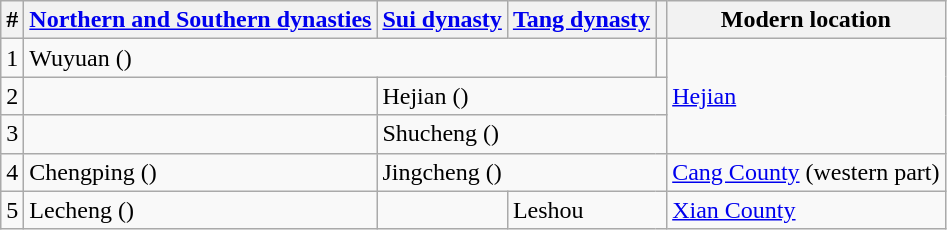<table class="wikitable">
<tr>
<th>#</th>
<th><a href='#'>Northern and Southern dynasties</a></th>
<th><a href='#'>Sui dynasty</a></th>
<th><a href='#'>Tang dynasty</a></th>
<th></th>
<th>Modern location</th>
</tr>
<tr>
<td>1</td>
<td colspan=3>Wuyuan ()</td>
<td></td>
<td rowspan=3><a href='#'>Hejian</a></td>
</tr>
<tr>
<td>2</td>
<td></td>
<td colspan=3>Hejian ()</td>
</tr>
<tr>
<td>3</td>
<td></td>
<td colspan=3>Shucheng ()</td>
</tr>
<tr>
<td>4</td>
<td>Chengping ()</td>
<td colspan=3>Jingcheng ()</td>
<td><a href='#'>Cang County</a> (western part)</td>
</tr>
<tr>
<td>5</td>
<td>Lecheng ()</td>
<td></td>
<td colspan=2>Leshou</td>
<td><a href='#'>Xian County</a></td>
</tr>
</table>
